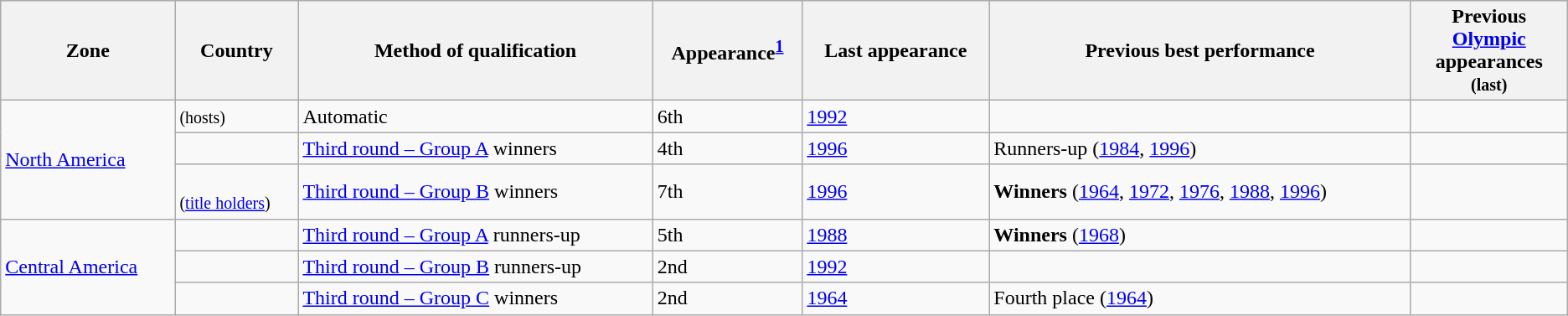<table class="wikitable sortable">
<tr>
<th>Zone</th>
<th>Country</th>
<th>Method of qualification</th>
<th>Appearance<sup><strong><a href='#'>1</a></strong></sup></th>
<th>Last appearance</th>
<th>Previous best performance</th>
<th width=10%>Previous <a href='#'>Olympic</a> appearances<br><small>(last)</small></th>
</tr>
<tr>
<td rowspan=3><a href='#'>North America</a></td>
<td> <small>(hosts)</small></td>
<td>Automatic</td>
<td>6th</td>
<td><a href='#'>1992</a></td>
<td></td>
<td></td>
</tr>
<tr>
<td></td>
<td><a href='#'>Third round – Group A</a> winners</td>
<td>4th</td>
<td><a href='#'>1996</a></td>
<td>Runners-up (<a href='#'>1984</a>, <a href='#'>1996</a>)</td>
</tr>
<tr>
<td> <br><small>(<a href='#'>title holders</a>)</small></td>
<td><a href='#'>Third round – Group B</a> winners</td>
<td>7th</td>
<td><a href='#'>1996</a></td>
<td><strong>Winners</strong> (<a href='#'>1964</a>, <a href='#'>1972</a>, <a href='#'>1976</a>, <a href='#'>1988</a>, <a href='#'>1996</a>)</td>
<td></td>
</tr>
<tr>
<td rowspan=3><a href='#'>Central America</a></td>
<td></td>
<td><a href='#'>Third round – Group A</a> runners-up</td>
<td>5th</td>
<td><a href='#'>1988</a></td>
<td><strong>Winners</strong> (<a href='#'>1968</a>)</td>
</tr>
<tr>
<td></td>
<td><a href='#'>Third round – Group B</a> runners-up</td>
<td>2nd</td>
<td><a href='#'>1992</a></td>
<td></td>
<td></td>
</tr>
<tr>
<td></td>
<td><a href='#'>Third round – Group C</a> winners</td>
<td>2nd</td>
<td><a href='#'>1964</a></td>
<td>Fourth place (<a href='#'>1964</a>)</td>
<td></td>
</tr>
</table>
